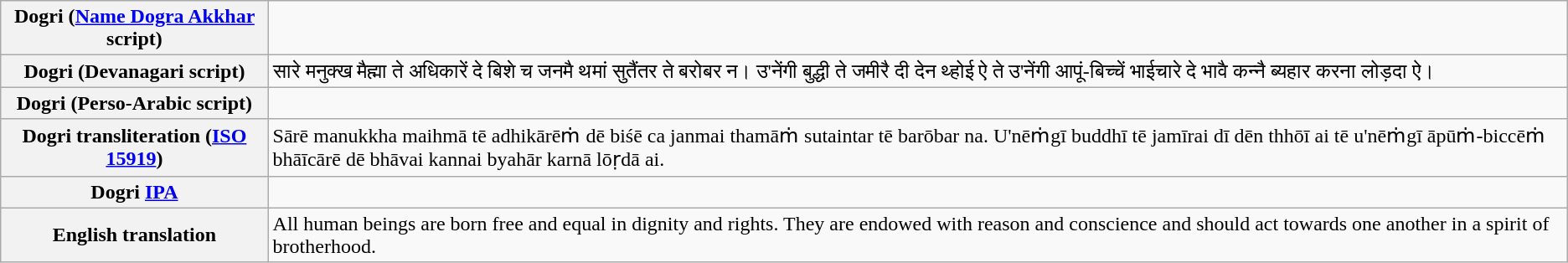<table class="wikitable">
<tr>
<th>Dogri (<a href='#'>Name Dogra Akkhar</a> script)</th>
<td></td>
</tr>
<tr>
<th>Dogri (Devanagari script)</th>
<td>सारे मनुक्ख मैह्मा ते अधिकारें दे बिशे च जनमै थमां सुतैंतर ते बरोबर न। उ'नेंगी बुद्धी ते जमीरै दी देन थ्होई ऐ ते उ'नेंगी आपूं-बिच्चें भाईचारे दे भावै कन्नै ब्यहार करना लोड़दा ऐ।</td>
</tr>
<tr>
<th>Dogri (Perso-Arabic script)</th>
<td></td>
</tr>
<tr>
<th>Dogri transliteration (<a href='#'>ISO 15919</a>)</th>
<td>Sārē manukkha maihmā tē adhikārēṁ dē biśē ca janmai thamāṁ sutaintar tē barōbar na. U'nēṁgī buddhī tē jamīrai dī dēn thhōī ai tē u'nēṁgī āpūṁ-biccēṁ bhāīcārē dē bhāvai kannai byahār karnā lōṛdā ai.</td>
</tr>
<tr>
<th>Dogri <a href='#'>IPA</a></th>
<td></td>
</tr>
<tr>
<th>English translation</th>
<td>All human beings are born free and equal in dignity and rights. They are endowed with reason and conscience and should act towards one another in a spirit of brotherhood.</td>
</tr>
</table>
